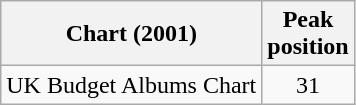<table class="wikitable sortable">
<tr>
<th>Chart (2001)</th>
<th>Peak<br>position</th>
</tr>
<tr>
<td align="left">UK Budget Albums Chart</td>
<td style="text-align:center;">31</td>
</tr>
</table>
